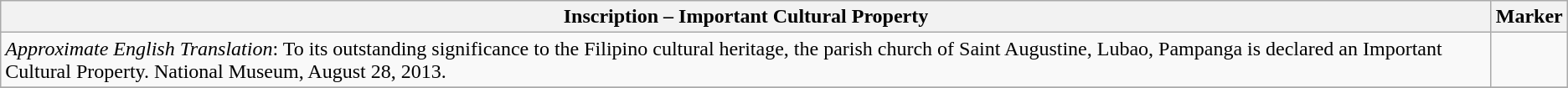<table class="wikitable">
<tr>
<th>Inscription – Important Cultural Property</th>
<th>Marker</th>
</tr>
<tr>
<td><em>Approximate English Translation</em>: To its outstanding significance to the Filipino cultural heritage, the parish church of Saint Augustine, Lubao, Pampanga is declared an Important Cultural Property. National Museum, August 28, 2013.</td>
<td></td>
</tr>
<tr>
</tr>
</table>
